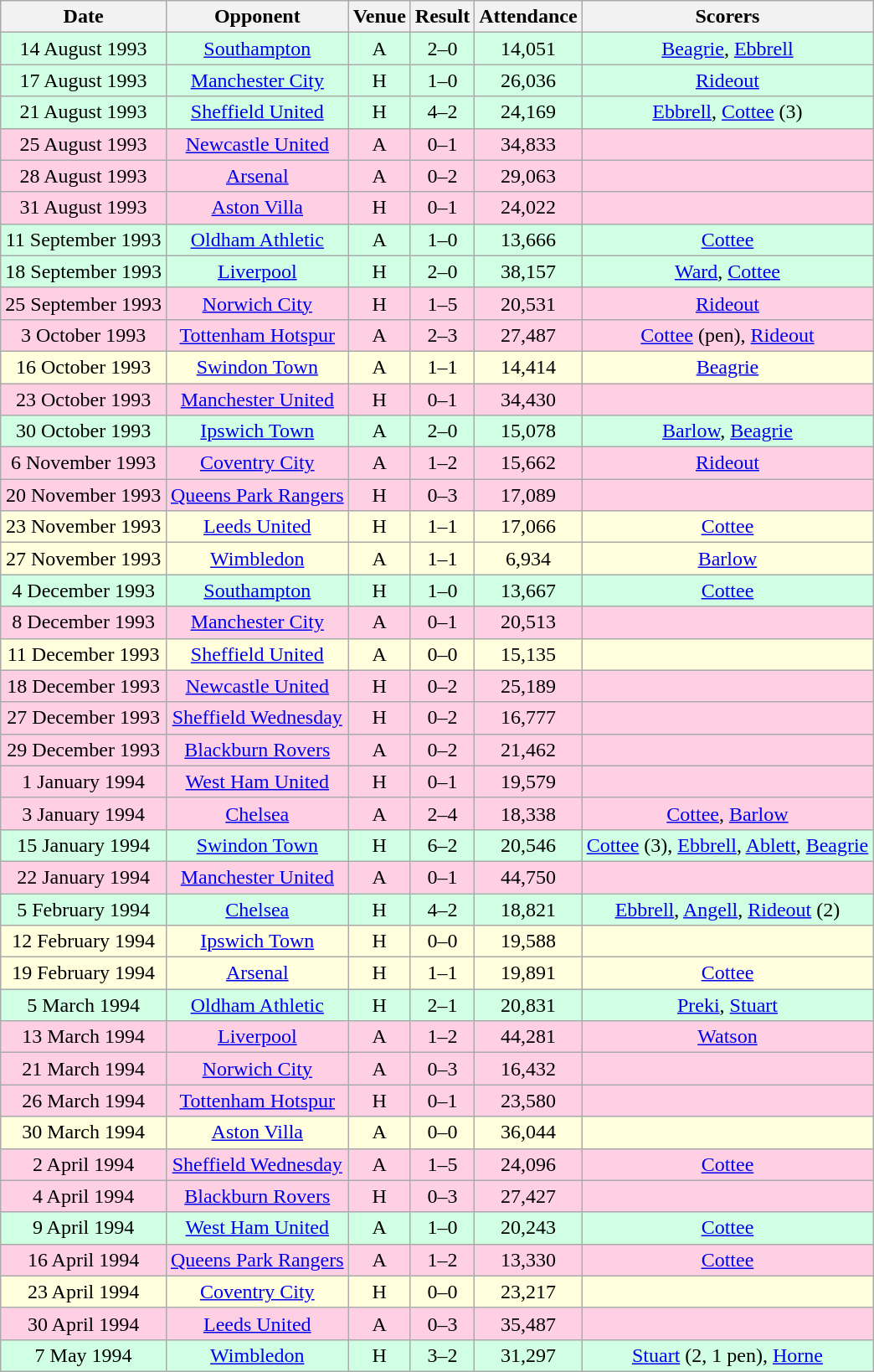<table class="wikitable sortable" style="font-size:100%; text-align:center">
<tr>
<th>Date</th>
<th>Opponent</th>
<th>Venue</th>
<th>Result</th>
<th>Attendance</th>
<th>Scorers</th>
</tr>
<tr style="background-color: #d0ffe3;">
<td>14 August 1993</td>
<td><a href='#'>Southampton</a></td>
<td>A</td>
<td>2–0</td>
<td>14,051</td>
<td><a href='#'>Beagrie</a>, <a href='#'>Ebbrell</a></td>
</tr>
<tr style="background-color: #d0ffe3;">
<td>17 August 1993</td>
<td><a href='#'>Manchester City</a></td>
<td>H</td>
<td>1–0</td>
<td>26,036</td>
<td><a href='#'>Rideout</a></td>
</tr>
<tr style="background-color: #d0ffe3;">
<td>21 August 1993</td>
<td><a href='#'>Sheffield United</a></td>
<td>H</td>
<td>4–2</td>
<td>24,169</td>
<td><a href='#'>Ebbrell</a>, <a href='#'>Cottee</a> (3)</td>
</tr>
<tr style="background-color: #ffd0e3;">
<td>25 August 1993</td>
<td><a href='#'>Newcastle United</a></td>
<td>A</td>
<td>0–1</td>
<td>34,833</td>
<td></td>
</tr>
<tr style="background-color: #ffd0e3;">
<td>28 August 1993</td>
<td><a href='#'>Arsenal</a></td>
<td>A</td>
<td>0–2</td>
<td>29,063</td>
<td></td>
</tr>
<tr style="background-color: #ffd0e3;">
<td>31 August 1993</td>
<td><a href='#'>Aston Villa</a></td>
<td>H</td>
<td>0–1</td>
<td>24,022</td>
<td></td>
</tr>
<tr style="background-color: #d0ffe3;">
<td>11 September 1993</td>
<td><a href='#'>Oldham Athletic</a></td>
<td>A</td>
<td>1–0</td>
<td>13,666</td>
<td><a href='#'>Cottee</a></td>
</tr>
<tr style="background-color: #d0ffe3;">
<td>18 September 1993</td>
<td><a href='#'>Liverpool</a></td>
<td>H</td>
<td>2–0</td>
<td>38,157</td>
<td><a href='#'>Ward</a>, <a href='#'>Cottee</a></td>
</tr>
<tr style="background-color: #ffd0e3;">
<td>25 September 1993</td>
<td><a href='#'>Norwich City</a></td>
<td>H</td>
<td>1–5</td>
<td>20,531</td>
<td><a href='#'>Rideout</a></td>
</tr>
<tr style="background-color: #ffd0e3;">
<td>3 October 1993</td>
<td><a href='#'>Tottenham Hotspur</a></td>
<td>A</td>
<td>2–3</td>
<td>27,487</td>
<td><a href='#'>Cottee</a> (pen), <a href='#'>Rideout</a></td>
</tr>
<tr style="background-color: #ffffdd;">
<td>16 October 1993</td>
<td><a href='#'>Swindon Town</a></td>
<td>A</td>
<td>1–1</td>
<td>14,414</td>
<td><a href='#'>Beagrie</a></td>
</tr>
<tr style="background-color: #ffd0e3;">
<td>23 October 1993</td>
<td><a href='#'>Manchester United</a></td>
<td>H</td>
<td>0–1</td>
<td>34,430</td>
<td></td>
</tr>
<tr style="background-color: #d0ffe3;">
<td>30 October 1993</td>
<td><a href='#'>Ipswich Town</a></td>
<td>A</td>
<td>2–0</td>
<td>15,078</td>
<td><a href='#'>Barlow</a>, <a href='#'>Beagrie</a></td>
</tr>
<tr style="background-color: #ffd0e3;">
<td>6 November 1993</td>
<td><a href='#'>Coventry City</a></td>
<td>A</td>
<td>1–2</td>
<td>15,662</td>
<td><a href='#'>Rideout</a></td>
</tr>
<tr style="background-color: #ffd0e3;">
<td>20 November 1993</td>
<td><a href='#'>Queens Park Rangers</a></td>
<td>H</td>
<td>0–3</td>
<td>17,089</td>
<td></td>
</tr>
<tr style="background-color: #ffffdd;">
<td>23 November 1993</td>
<td><a href='#'>Leeds United</a></td>
<td>H</td>
<td>1–1</td>
<td>17,066</td>
<td><a href='#'>Cottee</a></td>
</tr>
<tr style="background-color: #ffffdd;">
<td>27 November 1993</td>
<td><a href='#'>Wimbledon</a></td>
<td>A</td>
<td>1–1</td>
<td>6,934</td>
<td><a href='#'>Barlow</a></td>
</tr>
<tr style="background-color: #d0ffe3;">
<td>4 December 1993</td>
<td><a href='#'>Southampton</a></td>
<td>H</td>
<td>1–0</td>
<td>13,667</td>
<td><a href='#'>Cottee</a></td>
</tr>
<tr style="background-color: #ffd0e3;">
<td>8 December 1993</td>
<td><a href='#'>Manchester City</a></td>
<td>A</td>
<td>0–1</td>
<td>20,513</td>
<td></td>
</tr>
<tr style="background-color: #ffffdd;">
<td>11 December 1993</td>
<td><a href='#'>Sheffield United</a></td>
<td>A</td>
<td>0–0</td>
<td>15,135</td>
<td></td>
</tr>
<tr style="background-color: #ffd0e3;">
<td>18 December 1993</td>
<td><a href='#'>Newcastle United</a></td>
<td>H</td>
<td>0–2</td>
<td>25,189</td>
<td></td>
</tr>
<tr style="background-color: #ffd0e3;">
<td>27 December 1993</td>
<td><a href='#'>Sheffield Wednesday</a></td>
<td>H</td>
<td>0–2</td>
<td>16,777</td>
<td></td>
</tr>
<tr style="background-color: #ffd0e3;">
<td>29 December 1993</td>
<td><a href='#'>Blackburn Rovers</a></td>
<td>A</td>
<td>0–2</td>
<td>21,462</td>
<td></td>
</tr>
<tr style="background-color: #ffd0e3;">
<td>1 January 1994</td>
<td><a href='#'>West Ham United</a></td>
<td>H</td>
<td>0–1</td>
<td>19,579</td>
<td></td>
</tr>
<tr style="background-color: #ffd0e3;">
<td>3 January 1994</td>
<td><a href='#'>Chelsea</a></td>
<td>A</td>
<td>2–4</td>
<td>18,338</td>
<td><a href='#'>Cottee</a>, <a href='#'>Barlow</a></td>
</tr>
<tr style="background-color: #d0ffe3;">
<td>15 January 1994</td>
<td><a href='#'>Swindon Town</a></td>
<td>H</td>
<td>6–2</td>
<td>20,546</td>
<td><a href='#'>Cottee</a> (3), <a href='#'>Ebbrell</a>, <a href='#'>Ablett</a>, <a href='#'>Beagrie</a></td>
</tr>
<tr style="background-color: #ffd0e3;">
<td>22 January 1994</td>
<td><a href='#'>Manchester United</a></td>
<td>A</td>
<td>0–1</td>
<td>44,750</td>
<td></td>
</tr>
<tr style="background-color: #d0ffe3;">
<td>5 February 1994</td>
<td><a href='#'>Chelsea</a></td>
<td>H</td>
<td>4–2</td>
<td>18,821</td>
<td><a href='#'>Ebbrell</a>, <a href='#'>Angell</a>, <a href='#'>Rideout</a> (2)</td>
</tr>
<tr style="background-color: #ffffdd;">
<td>12 February 1994</td>
<td><a href='#'>Ipswich Town</a></td>
<td>H</td>
<td>0–0</td>
<td>19,588</td>
<td></td>
</tr>
<tr style="background-color: #ffffdd;">
<td>19 February 1994</td>
<td><a href='#'>Arsenal</a></td>
<td>H</td>
<td>1–1</td>
<td>19,891</td>
<td><a href='#'>Cottee</a></td>
</tr>
<tr style="background-color: #d0ffe3;">
<td>5 March 1994</td>
<td><a href='#'>Oldham Athletic</a></td>
<td>H</td>
<td>2–1</td>
<td>20,831</td>
<td><a href='#'>Preki</a>, <a href='#'>Stuart</a></td>
</tr>
<tr style="background-color: #ffd0e3;">
<td>13 March 1994</td>
<td><a href='#'>Liverpool</a></td>
<td>A</td>
<td>1–2</td>
<td>44,281</td>
<td><a href='#'>Watson</a></td>
</tr>
<tr style="background-color: #ffd0e3;">
<td>21 March 1994</td>
<td><a href='#'>Norwich City</a></td>
<td>A</td>
<td>0–3</td>
<td>16,432</td>
<td></td>
</tr>
<tr style="background-color: #ffd0e3;">
<td>26 March 1994</td>
<td><a href='#'>Tottenham Hotspur</a></td>
<td>H</td>
<td>0–1</td>
<td>23,580</td>
<td></td>
</tr>
<tr style="background-color: #ffffdd;">
<td>30 March 1994</td>
<td><a href='#'>Aston Villa</a></td>
<td>A</td>
<td>0–0</td>
<td>36,044</td>
<td></td>
</tr>
<tr style="background-color: #ffd0e3;">
<td>2 April 1994</td>
<td><a href='#'>Sheffield Wednesday</a></td>
<td>A</td>
<td>1–5</td>
<td>24,096</td>
<td><a href='#'>Cottee</a></td>
</tr>
<tr style="background-color: #ffd0e3;">
<td>4 April 1994</td>
<td><a href='#'>Blackburn Rovers</a></td>
<td>H</td>
<td>0–3</td>
<td>27,427</td>
<td></td>
</tr>
<tr style="background-color: #d0ffe3;">
<td>9 April 1994</td>
<td><a href='#'>West Ham United</a></td>
<td>A</td>
<td>1–0</td>
<td>20,243</td>
<td><a href='#'>Cottee</a></td>
</tr>
<tr style="background-color: #ffd0e3;">
<td>16 April 1994</td>
<td><a href='#'>Queens Park Rangers</a></td>
<td>A</td>
<td>1–2</td>
<td>13,330</td>
<td><a href='#'>Cottee</a></td>
</tr>
<tr style="background-color: #ffffdd;">
<td>23 April 1994</td>
<td><a href='#'>Coventry City</a></td>
<td>H</td>
<td>0–0</td>
<td>23,217</td>
<td></td>
</tr>
<tr style="background-color: #ffd0e3;">
<td>30 April 1994</td>
<td><a href='#'>Leeds United</a></td>
<td>A</td>
<td>0–3</td>
<td>35,487</td>
<td></td>
</tr>
<tr style="background-color: #d0ffe3;">
<td>7 May 1994</td>
<td><a href='#'>Wimbledon</a></td>
<td>H</td>
<td>3–2</td>
<td>31,297</td>
<td><a href='#'>Stuart</a> (2, 1 pen), <a href='#'>Horne</a></td>
</tr>
</table>
